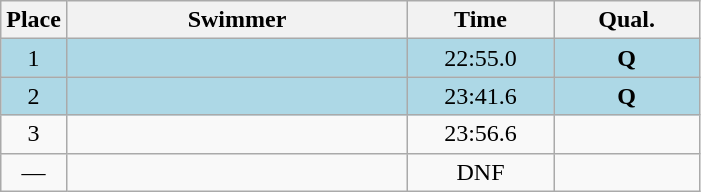<table class=wikitable style="text-align:center">
<tr>
<th>Place</th>
<th width=220>Swimmer</th>
<th width=90>Time</th>
<th width=90>Qual.</th>
</tr>
<tr bgcolor=lightblue>
<td>1</td>
<td align=left></td>
<td>22:55.0</td>
<td><strong>Q</strong></td>
</tr>
<tr bgcolor=lightblue>
<td>2</td>
<td align=left></td>
<td>23:41.6</td>
<td><strong>Q</strong></td>
</tr>
<tr>
<td>3</td>
<td align=left></td>
<td>23:56.6</td>
<td></td>
</tr>
<tr>
<td>—</td>
<td align=left></td>
<td>DNF</td>
<td></td>
</tr>
</table>
